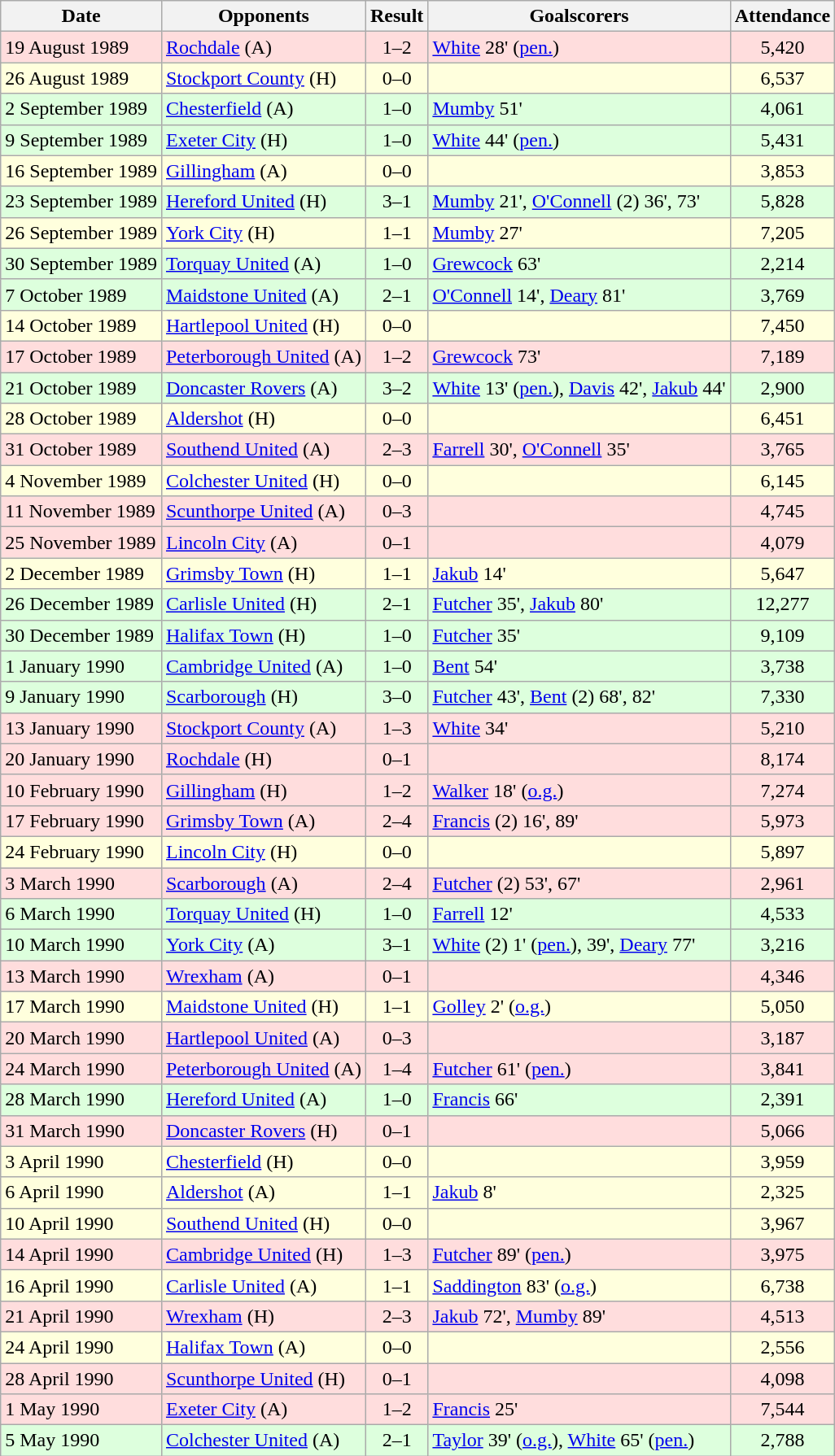<table class="wikitable">
<tr>
<th>Date</th>
<th>Opponents</th>
<th>Result</th>
<th>Goalscorers</th>
<th>Attendance</th>
</tr>
<tr bgcolor="#ffdddd">
<td>19 August 1989</td>
<td><a href='#'>Rochdale</a> (A)</td>
<td align="center">1–2</td>
<td><a href='#'>White</a> 28' (<a href='#'>pen.</a>)</td>
<td align="center">5,420</td>
</tr>
<tr bgcolor="#ffffdd">
<td>26 August 1989</td>
<td><a href='#'>Stockport County</a> (H)</td>
<td align="center">0–0</td>
<td></td>
<td align="center">6,537</td>
</tr>
<tr bgcolor="#ddffdd">
<td>2 September 1989</td>
<td><a href='#'>Chesterfield</a> (A)</td>
<td align="center">1–0</td>
<td><a href='#'>Mumby</a> 51'</td>
<td align="center">4,061</td>
</tr>
<tr bgcolor="#ddffdd">
<td>9 September 1989</td>
<td><a href='#'>Exeter City</a> (H)</td>
<td align="center">1–0</td>
<td><a href='#'>White</a> 44' (<a href='#'>pen.</a>)</td>
<td align="center">5,431</td>
</tr>
<tr bgcolor="#ffffdd">
<td>16 September 1989</td>
<td><a href='#'>Gillingham</a> (A)</td>
<td align="center">0–0</td>
<td></td>
<td align="center">3,853</td>
</tr>
<tr bgcolor="#ddffdd">
<td>23 September 1989</td>
<td><a href='#'>Hereford United</a> (H)</td>
<td align="center">3–1</td>
<td><a href='#'>Mumby</a> 21', <a href='#'>O'Connell</a> (2) 36', 73'</td>
<td align="center">5,828</td>
</tr>
<tr bgcolor="#ffffdd">
<td>26 September 1989</td>
<td><a href='#'>York City</a> (H)</td>
<td align="center">1–1</td>
<td><a href='#'>Mumby</a> 27'</td>
<td align="center">7,205</td>
</tr>
<tr bgcolor="#ddffdd">
<td>30 September 1989</td>
<td><a href='#'>Torquay United</a> (A)</td>
<td align="center">1–0</td>
<td><a href='#'>Grewcock</a> 63'</td>
<td align="center">2,214</td>
</tr>
<tr bgcolor="#ddffdd">
<td>7 October 1989</td>
<td><a href='#'>Maidstone United</a> (A)</td>
<td align="center">2–1</td>
<td><a href='#'>O'Connell</a> 14', <a href='#'>Deary</a> 81'</td>
<td align="center">3,769</td>
</tr>
<tr bgcolor="#ffffdd">
<td>14 October 1989</td>
<td><a href='#'>Hartlepool United</a> (H)</td>
<td align="center">0–0</td>
<td></td>
<td align="center">7,450</td>
</tr>
<tr bgcolor="#ffdddd">
<td>17 October 1989</td>
<td><a href='#'>Peterborough United</a> (A)</td>
<td align="center">1–2</td>
<td><a href='#'>Grewcock</a> 73'</td>
<td align="center">7,189</td>
</tr>
<tr bgcolor="#ddffdd">
<td>21 October 1989</td>
<td><a href='#'>Doncaster Rovers</a> (A)</td>
<td align="center">3–2</td>
<td><a href='#'>White</a> 13' (<a href='#'>pen.</a>), <a href='#'>Davis</a> 42', <a href='#'>Jakub</a> 44'</td>
<td align="center">2,900</td>
</tr>
<tr bgcolor="#ffffdd">
<td>28 October 1989</td>
<td><a href='#'>Aldershot</a> (H)</td>
<td align="center">0–0</td>
<td></td>
<td align="center">6,451</td>
</tr>
<tr bgcolor="#ffdddd">
<td>31 October 1989</td>
<td><a href='#'>Southend United</a> (A)</td>
<td align="center">2–3</td>
<td><a href='#'>Farrell</a> 30', <a href='#'>O'Connell</a> 35'</td>
<td align="center">3,765</td>
</tr>
<tr bgcolor="#ffffdd">
<td>4 November 1989</td>
<td><a href='#'>Colchester United</a> (H)</td>
<td align="center">0–0</td>
<td></td>
<td align="center">6,145</td>
</tr>
<tr bgcolor="#ffdddd">
<td>11 November 1989</td>
<td><a href='#'>Scunthorpe United</a> (A)</td>
<td align="center">0–3</td>
<td></td>
<td align="center">4,745</td>
</tr>
<tr bgcolor="#ffdddd">
<td>25 November 1989</td>
<td><a href='#'>Lincoln City</a> (A)</td>
<td align="center">0–1</td>
<td></td>
<td align="center">4,079</td>
</tr>
<tr bgcolor="#ffffdd">
<td>2 December 1989</td>
<td><a href='#'>Grimsby Town</a> (H)</td>
<td align="center">1–1</td>
<td><a href='#'>Jakub</a> 14'</td>
<td align="center">5,647</td>
</tr>
<tr bgcolor="#ddffdd">
<td>26 December 1989</td>
<td><a href='#'>Carlisle United</a> (H)</td>
<td align="center">2–1</td>
<td><a href='#'>Futcher</a> 35', <a href='#'>Jakub</a> 80'</td>
<td align="center">12,277</td>
</tr>
<tr bgcolor="#ddffdd">
<td>30 December 1989</td>
<td><a href='#'>Halifax Town</a> (H)</td>
<td align="center">1–0</td>
<td><a href='#'>Futcher</a> 35'</td>
<td align="center">9,109</td>
</tr>
<tr bgcolor="#ddffdd">
<td>1 January 1990</td>
<td><a href='#'>Cambridge United</a> (A)</td>
<td align="center">1–0</td>
<td><a href='#'>Bent</a> 54'</td>
<td align="center">3,738</td>
</tr>
<tr bgcolor="#ddffdd">
<td>9 January 1990</td>
<td><a href='#'>Scarborough</a> (H)</td>
<td align="center">3–0</td>
<td><a href='#'>Futcher</a> 43', <a href='#'>Bent</a> (2) 68', 82'</td>
<td align="center">7,330</td>
</tr>
<tr bgcolor="#ffdddd">
<td>13 January 1990</td>
<td><a href='#'>Stockport County</a> (A)</td>
<td align="center">1–3</td>
<td><a href='#'>White</a> 34'</td>
<td align="center">5,210</td>
</tr>
<tr bgcolor="#ffdddd">
<td>20 January 1990</td>
<td><a href='#'>Rochdale</a> (H)</td>
<td align="center">0–1</td>
<td></td>
<td align="center">8,174</td>
</tr>
<tr bgcolor="#ffdddd">
<td>10 February 1990</td>
<td><a href='#'>Gillingham</a> (H)</td>
<td align="center">1–2</td>
<td><a href='#'>Walker</a> 18' (<a href='#'>o.g.</a>)</td>
<td align="center">7,274</td>
</tr>
<tr bgcolor="#ffdddd">
<td>17 February 1990</td>
<td><a href='#'>Grimsby Town</a> (A)</td>
<td align="center">2–4</td>
<td><a href='#'>Francis</a> (2) 16', 89'</td>
<td align="center">5,973</td>
</tr>
<tr bgcolor="#ffffdd">
<td>24 February 1990</td>
<td><a href='#'>Lincoln City</a> (H)</td>
<td align="center">0–0</td>
<td></td>
<td align="center">5,897</td>
</tr>
<tr bgcolor="#ffdddd">
<td>3 March 1990</td>
<td><a href='#'>Scarborough</a> (A)</td>
<td align="center">2–4</td>
<td><a href='#'>Futcher</a> (2) 53', 67'</td>
<td align="center">2,961</td>
</tr>
<tr bgcolor="#ddffdd">
<td>6 March 1990</td>
<td><a href='#'>Torquay United</a> (H)</td>
<td align="center">1–0</td>
<td><a href='#'>Farrell</a> 12'</td>
<td align="center">4,533</td>
</tr>
<tr bgcolor="#ddffdd">
<td>10 March 1990</td>
<td><a href='#'>York City</a> (A)</td>
<td align="center">3–1</td>
<td><a href='#'>White</a> (2) 1' (<a href='#'>pen.</a>), 39', <a href='#'>Deary</a> 77'</td>
<td align="center">3,216</td>
</tr>
<tr bgcolor="#ffdddd">
<td>13 March 1990</td>
<td><a href='#'>Wrexham</a> (A)</td>
<td align="center">0–1</td>
<td></td>
<td align="center">4,346</td>
</tr>
<tr bgcolor="#ffffdd">
<td>17 March 1990</td>
<td><a href='#'>Maidstone United</a> (H)</td>
<td align="center">1–1</td>
<td><a href='#'>Golley</a> 2' (<a href='#'>o.g.</a>)</td>
<td align="center">5,050</td>
</tr>
<tr bgcolor="#ffdddd">
<td>20 March 1990</td>
<td><a href='#'>Hartlepool United</a> (A)</td>
<td align="center">0–3</td>
<td></td>
<td align="center">3,187</td>
</tr>
<tr bgcolor="#ffdddd">
<td>24 March 1990</td>
<td><a href='#'>Peterborough United</a> (A)</td>
<td align="center">1–4</td>
<td><a href='#'>Futcher</a> 61' (<a href='#'>pen.</a>)</td>
<td align="center">3,841</td>
</tr>
<tr bgcolor="#ddffdd">
<td>28 March 1990</td>
<td><a href='#'>Hereford United</a> (A)</td>
<td align="center">1–0</td>
<td><a href='#'>Francis</a> 66'</td>
<td align="center">2,391</td>
</tr>
<tr bgcolor="#ffdddd">
<td>31 March 1990</td>
<td><a href='#'>Doncaster Rovers</a> (H)</td>
<td align="center">0–1</td>
<td></td>
<td align="center">5,066</td>
</tr>
<tr bgcolor="#ffffdd">
<td>3 April 1990</td>
<td><a href='#'>Chesterfield</a> (H)</td>
<td align="center">0–0</td>
<td></td>
<td align="center">3,959</td>
</tr>
<tr bgcolor="#ffffdd">
<td>6 April 1990</td>
<td><a href='#'>Aldershot</a> (A)</td>
<td align="center">1–1</td>
<td><a href='#'>Jakub</a> 8'</td>
<td align="center">2,325</td>
</tr>
<tr bgcolor="#ffffdd">
<td>10 April 1990</td>
<td><a href='#'>Southend United</a> (H)</td>
<td align="center">0–0</td>
<td></td>
<td align="center">3,967</td>
</tr>
<tr bgcolor="#ffdddd">
<td>14 April 1990</td>
<td><a href='#'>Cambridge United</a> (H)</td>
<td align="center">1–3</td>
<td><a href='#'>Futcher</a> 89' (<a href='#'>pen.</a>)</td>
<td align="center">3,975</td>
</tr>
<tr bgcolor="#ffffdd">
<td>16 April 1990</td>
<td><a href='#'>Carlisle United</a> (A)</td>
<td align="center">1–1</td>
<td><a href='#'>Saddington</a> 83' (<a href='#'>o.g.</a>)</td>
<td align="center">6,738</td>
</tr>
<tr bgcolor="#ffdddd">
<td>21 April 1990</td>
<td><a href='#'>Wrexham</a> (H)</td>
<td align="center">2–3</td>
<td><a href='#'>Jakub</a> 72', <a href='#'>Mumby</a> 89'</td>
<td align="center">4,513</td>
</tr>
<tr bgcolor="#ffffdd">
<td>24 April 1990</td>
<td><a href='#'>Halifax Town</a> (A)</td>
<td align="center">0–0</td>
<td></td>
<td align="center">2,556</td>
</tr>
<tr bgcolor="#ffdddd">
<td>28 April 1990</td>
<td><a href='#'>Scunthorpe United</a> (H)</td>
<td align="center">0–1</td>
<td></td>
<td align="center">4,098</td>
</tr>
<tr bgcolor="#ffdddd">
<td>1 May 1990</td>
<td><a href='#'>Exeter City</a> (A)</td>
<td align="center">1–2</td>
<td><a href='#'>Francis</a> 25'</td>
<td align="center">7,544</td>
</tr>
<tr bgcolor="#ddffdd">
<td>5 May 1990</td>
<td><a href='#'>Colchester United</a> (A)</td>
<td align="center">2–1</td>
<td><a href='#'>Taylor</a> 39' (<a href='#'>o.g.</a>), <a href='#'>White</a> 65' (<a href='#'>pen.</a>)</td>
<td align="center">2,788</td>
</tr>
</table>
